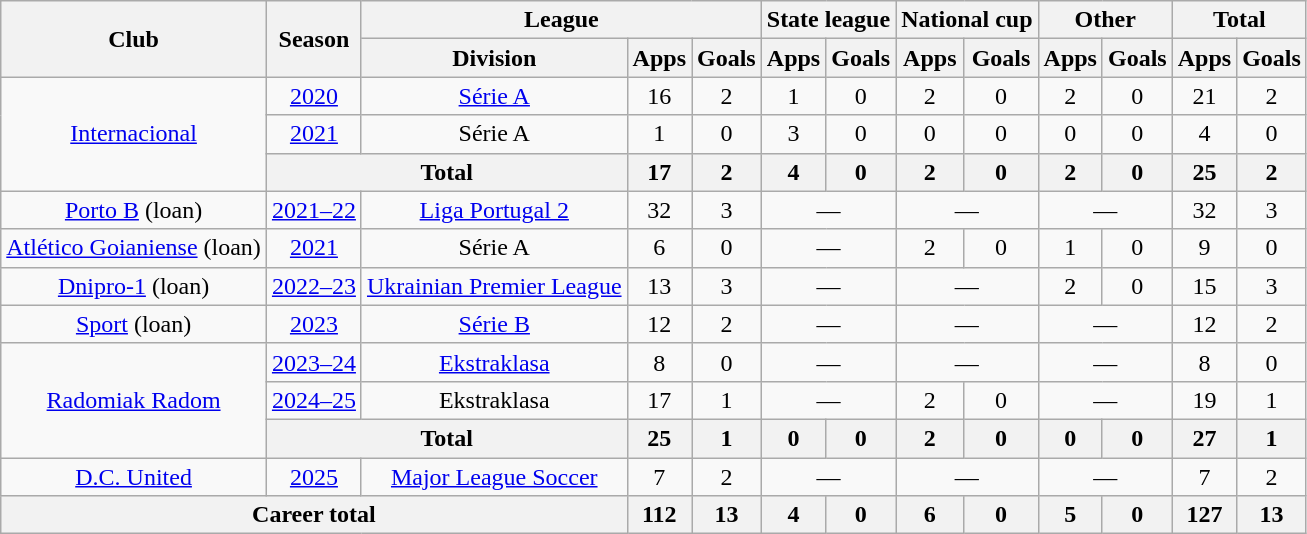<table class="wikitable" style="text-align: center;">
<tr>
<th rowspan="2">Club</th>
<th rowspan="2">Season</th>
<th colspan="3">League</th>
<th colspan="2">State league</th>
<th colspan="2">National cup</th>
<th colspan="2">Other</th>
<th colspan="2">Total</th>
</tr>
<tr>
<th>Division</th>
<th>Apps</th>
<th>Goals</th>
<th>Apps</th>
<th>Goals</th>
<th>Apps</th>
<th>Goals</th>
<th>Apps</th>
<th>Goals</th>
<th>Apps</th>
<th>Goals</th>
</tr>
<tr>
<td rowspan="3"><a href='#'>Internacional</a></td>
<td><a href='#'>2020</a></td>
<td><a href='#'>Série A</a></td>
<td>16</td>
<td>2</td>
<td>1</td>
<td>0</td>
<td>2</td>
<td>0</td>
<td>2</td>
<td>0</td>
<td>21</td>
<td>2</td>
</tr>
<tr>
<td><a href='#'>2021</a></td>
<td>Série A</td>
<td>1</td>
<td>0</td>
<td>3</td>
<td>0</td>
<td>0</td>
<td>0</td>
<td>0</td>
<td>0</td>
<td>4</td>
<td>0</td>
</tr>
<tr>
<th colspan="2">Total</th>
<th>17</th>
<th>2</th>
<th>4</th>
<th>0</th>
<th>2</th>
<th>0</th>
<th>2</th>
<th>0</th>
<th>25</th>
<th>2</th>
</tr>
<tr>
<td><a href='#'>Porto B</a> (loan)</td>
<td><a href='#'>2021–22</a></td>
<td><a href='#'>Liga Portugal 2</a></td>
<td>32</td>
<td>3</td>
<td colspan="2">—</td>
<td colspan="2">—</td>
<td colspan="2">—</td>
<td>32</td>
<td>3</td>
</tr>
<tr>
<td><a href='#'>Atlético Goianiense</a> (loan)</td>
<td><a href='#'>2021</a></td>
<td>Série A</td>
<td>6</td>
<td>0</td>
<td colspan="2">—</td>
<td>2</td>
<td>0</td>
<td>1</td>
<td>0</td>
<td>9</td>
<td>0</td>
</tr>
<tr>
<td><a href='#'>Dnipro-1</a> (loan)</td>
<td><a href='#'>2022–23</a></td>
<td><a href='#'>Ukrainian Premier League</a></td>
<td>13</td>
<td>3</td>
<td colspan="2">—</td>
<td colspan="2">—</td>
<td>2</td>
<td>0</td>
<td>15</td>
<td>3</td>
</tr>
<tr>
<td><a href='#'>Sport</a> (loan)</td>
<td><a href='#'>2023</a></td>
<td><a href='#'>Série B</a></td>
<td>12</td>
<td>2</td>
<td colspan="2">—</td>
<td colspan="2">—</td>
<td colspan="2">—</td>
<td>12</td>
<td>2</td>
</tr>
<tr>
<td rowspan="3"><a href='#'>Radomiak Radom</a></td>
<td><a href='#'>2023–24</a></td>
<td><a href='#'>Ekstraklasa</a></td>
<td>8</td>
<td>0</td>
<td colspan="2">—</td>
<td colspan="2">—</td>
<td colspan="2">—</td>
<td>8</td>
<td>0</td>
</tr>
<tr>
<td><a href='#'>2024–25</a></td>
<td>Ekstraklasa</td>
<td>17</td>
<td>1</td>
<td colspan="2">—</td>
<td>2</td>
<td>0</td>
<td colspan="2">—</td>
<td>19</td>
<td>1</td>
</tr>
<tr>
<th colspan="2">Total</th>
<th>25</th>
<th>1</th>
<th>0</th>
<th>0</th>
<th>2</th>
<th>0</th>
<th>0</th>
<th>0</th>
<th>27</th>
<th>1</th>
</tr>
<tr>
<td><a href='#'>D.C. United</a></td>
<td><a href='#'>2025</a></td>
<td><a href='#'>Major League Soccer</a></td>
<td>7</td>
<td>2</td>
<td colspan="2">—</td>
<td colspan="2">—</td>
<td colspan="2">—</td>
<td>7</td>
<td>2</td>
</tr>
<tr>
<th colspan="3">Career total</th>
<th>112</th>
<th>13</th>
<th>4</th>
<th>0</th>
<th>6</th>
<th>0</th>
<th>5</th>
<th>0</th>
<th>127</th>
<th>13</th>
</tr>
</table>
